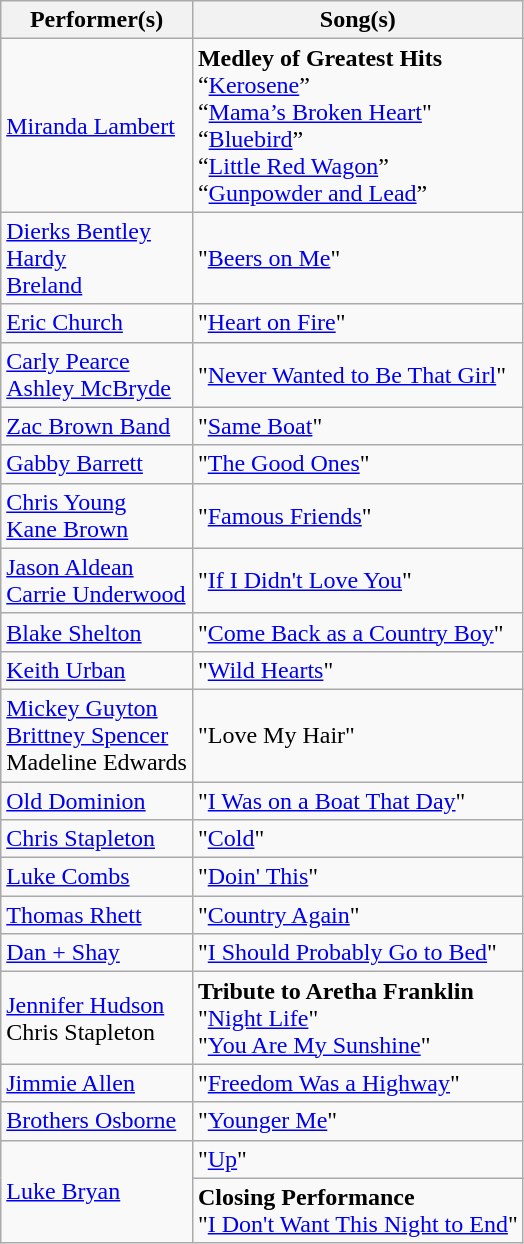<table class="wikitable">
<tr>
<th>Performer(s)</th>
<th>Song(s)</th>
</tr>
<tr>
<td><a href='#'>Miranda Lambert</a></td>
<td><strong>Medley of Greatest Hits</strong><br>“<a href='#'>Kerosene</a>”<br>“<a href='#'>Mama’s Broken Heart</a>"<br>“<a href='#'>Bluebird</a>”<br>“<a href='#'>Little Red Wagon</a>”<br>“<a href='#'>Gunpowder and Lead</a>”</td>
</tr>
<tr>
<td><a href='#'>Dierks Bentley</a> <br> <a href='#'>Hardy</a> <br> <a href='#'>Breland</a></td>
<td>"<a href='#'>Beers on Me</a>"</td>
</tr>
<tr>
<td><a href='#'>Eric Church</a></td>
<td>"<a href='#'>Heart on Fire</a>"</td>
</tr>
<tr>
<td><a href='#'>Carly Pearce</a> <br> <a href='#'>Ashley McBryde</a></td>
<td>"<a href='#'>Never Wanted to Be That Girl</a>"</td>
</tr>
<tr>
<td><a href='#'>Zac Brown Band</a></td>
<td>"<a href='#'>Same Boat</a>"</td>
</tr>
<tr>
<td><a href='#'>Gabby Barrett</a></td>
<td>"<a href='#'>The Good Ones</a>"</td>
</tr>
<tr>
<td><a href='#'>Chris Young</a> <br> <a href='#'>Kane Brown</a></td>
<td>"<a href='#'>Famous Friends</a>"</td>
</tr>
<tr>
<td><a href='#'>Jason Aldean</a> <br> <a href='#'>Carrie Underwood</a></td>
<td>"<a href='#'>If I Didn't Love You</a>"</td>
</tr>
<tr>
<td><a href='#'>Blake Shelton</a></td>
<td>"<a href='#'>Come Back as a Country Boy</a>"</td>
</tr>
<tr>
<td><a href='#'>Keith Urban</a></td>
<td>"<a href='#'>Wild Hearts</a>"</td>
</tr>
<tr>
<td><a href='#'>Mickey Guyton</a><br><a href='#'>Brittney Spencer</a><br>Madeline Edwards</td>
<td>"Love My Hair"</td>
</tr>
<tr>
<td><a href='#'>Old Dominion</a></td>
<td>"<a href='#'>I Was on a Boat That Day</a>"</td>
</tr>
<tr>
<td><a href='#'>Chris Stapleton</a></td>
<td>"<a href='#'>Cold</a>"</td>
</tr>
<tr>
<td><a href='#'>Luke Combs</a></td>
<td>"<a href='#'>Doin' This</a>"</td>
</tr>
<tr>
<td><a href='#'>Thomas Rhett</a></td>
<td>"<a href='#'>Country Again</a>"</td>
</tr>
<tr>
<td><a href='#'>Dan + Shay</a></td>
<td>"<a href='#'>I Should Probably Go to Bed</a>"</td>
</tr>
<tr>
<td><a href='#'>Jennifer Hudson</a> <br> Chris Stapleton</td>
<td><strong>Tribute to Aretha Franklin</strong><br>"<a href='#'>Night Life</a>"<br>"<a href='#'>You Are My Sunshine</a>"</td>
</tr>
<tr>
<td><a href='#'>Jimmie Allen</a></td>
<td>"<a href='#'>Freedom Was a Highway</a>"</td>
</tr>
<tr>
<td><a href='#'>Brothers Osborne</a></td>
<td>"<a href='#'>Younger Me</a>"</td>
</tr>
<tr>
<td rowspan="2"><a href='#'>Luke Bryan</a></td>
<td>"<a href='#'>Up</a>"</td>
</tr>
<tr>
<td><strong>Closing Performance</strong><br>"<a href='#'>I Don't Want This Night to End</a>"</td>
</tr>
</table>
